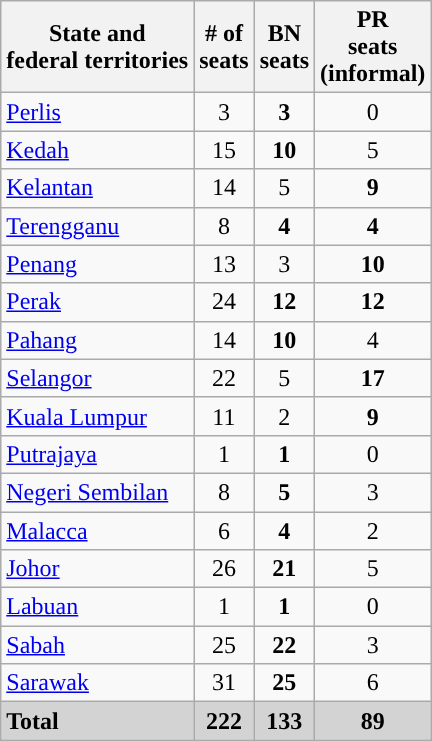<table class="wikitable sortable" style="text-align:center">
<tr>
<th>State and<br>federal territories</th>
<th># of<br>seats</th>
<th>BN<br>seats</th>
<th>PR<br>seats<br>(informal)</th>
</tr>
<tr>
<td style="text-align:left"> <a href='#'>Perlis</a></td>
<td>3</td>
<td><strong>3</strong></td>
<td>0</td>
</tr>
<tr>
<td style="text-align:left"> <a href='#'>Kedah</a></td>
<td>15</td>
<td><strong>10</strong></td>
<td>5</td>
</tr>
<tr>
<td style="text-align:left"> <a href='#'>Kelantan</a></td>
<td>14</td>
<td>5</td>
<td><strong>9</strong></td>
</tr>
<tr>
<td style="text-align:left"> <a href='#'>Terengganu</a></td>
<td>8</td>
<td><strong>4</strong></td>
<td><strong>4</strong></td>
</tr>
<tr>
<td style="text-align:left"> <a href='#'>Penang</a></td>
<td>13</td>
<td>3</td>
<td><strong>10</strong></td>
</tr>
<tr>
<td style="text-align:left"> <a href='#'>Perak</a></td>
<td>24</td>
<td><strong>12</strong></td>
<td><strong>12</strong></td>
</tr>
<tr>
<td style="text-align:left"> <a href='#'>Pahang</a></td>
<td>14</td>
<td><strong>10</strong></td>
<td>4</td>
</tr>
<tr>
<td style="text-align:left"> <a href='#'>Selangor</a></td>
<td>22</td>
<td>5</td>
<td><strong>17</strong></td>
</tr>
<tr>
<td style="text-align:left"> <a href='#'>Kuala Lumpur</a></td>
<td>11</td>
<td>2</td>
<td><strong>9</strong></td>
</tr>
<tr>
<td style="text-align:left"> <a href='#'>Putrajaya</a></td>
<td>1</td>
<td><strong>1</strong></td>
<td>0</td>
</tr>
<tr>
<td style="text-align:left"> <a href='#'>Negeri Sembilan</a></td>
<td>8</td>
<td><strong>5</strong></td>
<td>3</td>
</tr>
<tr>
<td style="text-align:left"> <a href='#'>Malacca</a></td>
<td>6</td>
<td><strong>4</strong></td>
<td>2</td>
</tr>
<tr>
<td style="text-align:left"> <a href='#'>Johor</a></td>
<td>26</td>
<td><strong>21</strong></td>
<td>5</td>
</tr>
<tr>
<td style="text-align:left"> <a href='#'>Labuan</a></td>
<td>1</td>
<td><strong>1</strong></td>
<td>0</td>
</tr>
<tr>
<td style="text-align:left"> <a href='#'>Sabah</a></td>
<td>25</td>
<td><strong>22</strong></td>
<td>3</td>
</tr>
<tr>
<td style="text-align:left"> <a href='#'>Sarawak</a></td>
<td>31</td>
<td><strong>25</strong></td>
<td>6</td>
</tr>
<tr class="sortbottom" bgcolor="lightgrey">
<td style="text-align:left"><strong>Total</strong></td>
<td><strong>222</strong></td>
<td><span><strong>133</strong></span></td>
<td><span><strong>89</strong></span></td>
</tr>
</table>
